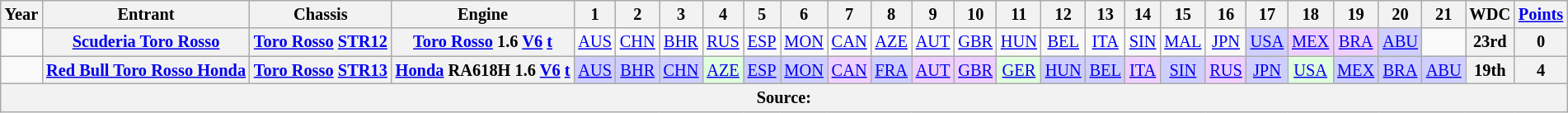<table class="wikitable" style="font-size: 85%; text-align: center">
<tr>
<th>Year</th>
<th>Entrant</th>
<th>Chassis</th>
<th>Engine</th>
<th>1</th>
<th>2</th>
<th>3</th>
<th>4</th>
<th>5</th>
<th>6</th>
<th>7</th>
<th>8</th>
<th>9</th>
<th>10</th>
<th>11</th>
<th>12</th>
<th>13</th>
<th>14</th>
<th>15</th>
<th>16</th>
<th>17</th>
<th>18</th>
<th>19</th>
<th>20</th>
<th>21</th>
<th>WDC</th>
<th><a href='#'>Points</a></th>
</tr>
<tr>
<td></td>
<th nowrap><a href='#'>Scuderia Toro Rosso</a></th>
<th nowrap><a href='#'>Toro Rosso</a> <a href='#'>STR12</a></th>
<th nowrap><a href='#'>Toro Rosso</a> 1.6 <a href='#'>V6</a> <a href='#'>t</a></th>
<td><a href='#'>AUS</a></td>
<td><a href='#'>CHN</a></td>
<td><a href='#'>BHR</a></td>
<td><a href='#'>RUS</a></td>
<td><a href='#'>ESP</a></td>
<td><a href='#'>MON</a></td>
<td><a href='#'>CAN</a></td>
<td><a href='#'>AZE</a></td>
<td><a href='#'>AUT</a></td>
<td><a href='#'>GBR</a></td>
<td><a href='#'>HUN</a></td>
<td><a href='#'>BEL</a></td>
<td><a href='#'>ITA</a></td>
<td><a href='#'>SIN</a></td>
<td><a href='#'>MAL</a></td>
<td><a href='#'>JPN</a></td>
<td style="background:#CFCFFF;"><a href='#'>USA</a><br></td>
<td style="background:#EFCFFF;"><a href='#'>MEX</a><br></td>
<td style="background:#EFCFFF;"><a href='#'>BRA</a><br></td>
<td style="background:#CFCFFF;"><a href='#'>ABU</a><br></td>
<td></td>
<th>23rd</th>
<th>0</th>
</tr>
<tr>
<td></td>
<th nowrap><a href='#'>Red Bull Toro Rosso Honda</a></th>
<th nowrap><a href='#'>Toro Rosso</a> <a href='#'>STR13</a></th>
<th nowrap><a href='#'>Honda</a> RA618H 1.6 <a href='#'>V6</a> <a href='#'>t</a></th>
<td style="background:#CFCFFF;"><a href='#'>AUS</a><br></td>
<td style="background:#CFCFFF;"><a href='#'>BHR</a><br></td>
<td style="background:#cfcfff;"><a href='#'>CHN</a><br></td>
<td style="background:#DFFFDF;"><a href='#'>AZE</a><br></td>
<td style="background:#CFCFFF;"><a href='#'>ESP</a><br></td>
<td style="background:#CFCFFF;"><a href='#'>MON</a><br></td>
<td style="background:#EFCFFF;"><a href='#'>CAN</a><br></td>
<td style="background:#CFCFFF;"><a href='#'>FRA</a><br></td>
<td style="background:#EFCFFF;"><a href='#'>AUT</a><br></td>
<td style="background:#EFCFFF;"><a href='#'>GBR</a><br></td>
<td style="background:#DFFFDF;"><a href='#'>GER</a><br></td>
<td style="background:#CFCFFF;"><a href='#'>HUN</a><br></td>
<td style="background:#CFCFFF;"><a href='#'>BEL</a><br></td>
<td style="background:#EFCFFF;"><a href='#'>ITA</a><br></td>
<td style="background:#CFCFFF;"><a href='#'>SIN</a><br></td>
<td style="background:#EFCFFF;"><a href='#'>RUS</a><br></td>
<td style="background:#CFCFFF;"><a href='#'>JPN</a><br></td>
<td style="background:#DFFFDF;"><a href='#'>USA</a><br></td>
<td style="background:#CFCFFF;"><a href='#'>MEX</a><br></td>
<td style="background:#CFCFFF;"><a href='#'>BRA</a><br></td>
<td style="background:#CFCFFF;"><a href='#'>ABU</a><br></td>
<th>19th</th>
<th>4</th>
</tr>
<tr>
<th colspan="27">Source:</th>
</tr>
</table>
